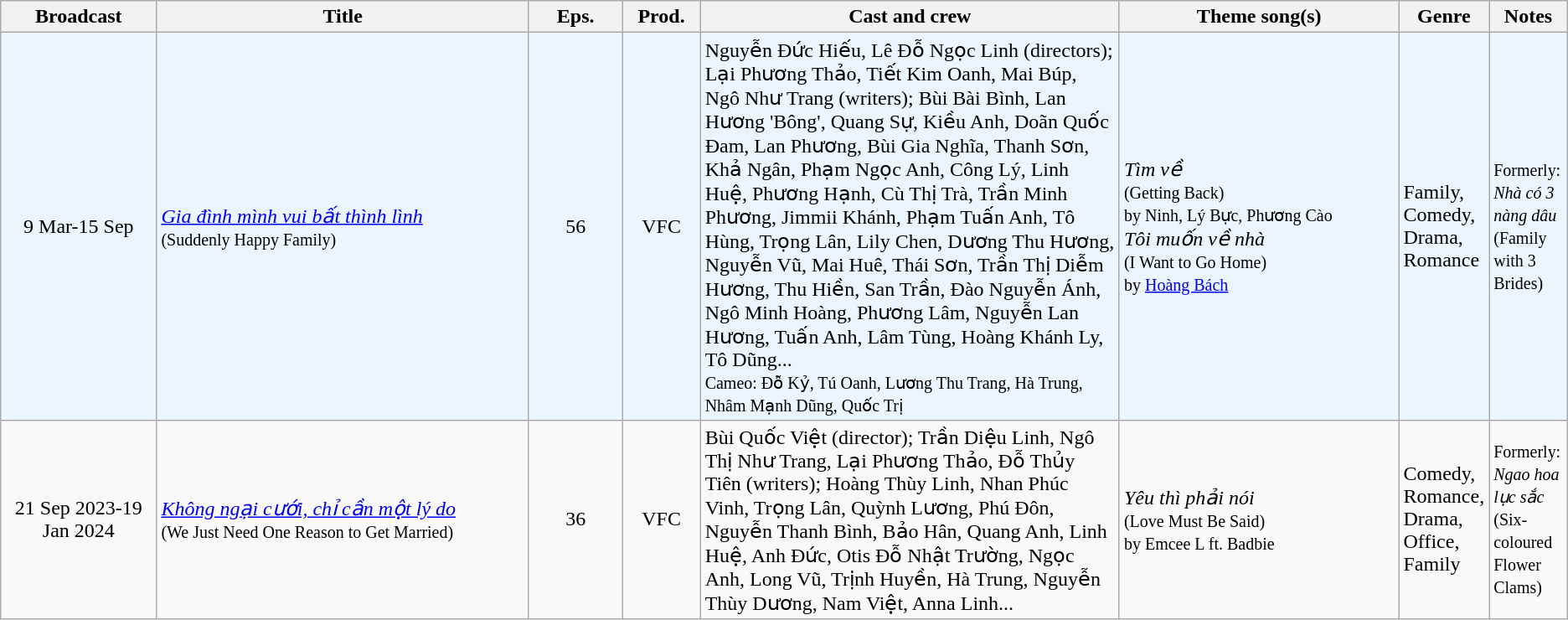<table class="wikitable sortable">
<tr>
<th style="width:10%;">Broadcast</th>
<th style="width:24%;">Title</th>
<th style="width:6%;">Eps.</th>
<th style="width:5%;">Prod.</th>
<th style="width:27%;">Cast and crew</th>
<th style="width:18%;">Theme song(s)</th>
<th style="width:5%;">Genre</th>
<th style="width:5%;">Notes</th>
</tr>
<tr ---- bgcolor="#ebf5ff">
<td style="text-align:center;">9 Mar-15 Sep<br></td>
<td><em><a href='#'>Gia đình mình vui bất thình lình</a></em><br><small>(Suddenly Happy Family)</small></td>
<td style="text-align:center;">56</td>
<td style="text-align:center;">VFC</td>
<td>Nguyễn Đức Hiếu, Lê Đỗ Ngọc Linh (directors); Lại Phương Thảo, Tiết Kim Oanh, Mai Búp, Ngô Như Trang (writers); Bùi Bài Bình, Lan Hương 'Bông', Quang Sự, Kiều Anh, Doãn Quốc Đam, Lan Phương, Bùi Gia Nghĩa, Thanh Sơn, Khả Ngân, Phạm Ngọc Anh, Công Lý, Linh Huệ, Phương Hạnh, Cù Thị Trà, Trần Minh Phương, Jimmii Khánh, Phạm Tuấn Anh, Tô Hùng, Trọng Lân, Lily Chen, Dương Thu Hương, Nguyễn Vũ, Mai Huê, Thái Sơn, Trần Thị Diễm Hương, Thu Hiền, San Trần, Đào Nguyễn Ánh, Ngô Minh Hoàng, Phương Lâm, Nguyễn Lan Hương, Tuấn Anh, Lâm Tùng, Hoàng Khánh Ly, Tô Dũng...<br><small>Cameo: Đỗ Kỷ, Tú Oanh, Lương Thu Trang, Hà Trung, Nhâm Mạnh Dũng, Quốc Trị</small></td>
<td><em>Tìm về</em><br><small>(Getting Back)<br>by Ninh, Lý Bực, Phương Cào</small><br><em>Tôi muốn về nhà</em><br><small>(I Want to Go Home)<br>by <a href='#'>Hoàng Bách</a></small></td>
<td>Family, Comedy, Drama, Romance</td>
<td><small>Formerly: <em>Nhà có 3 nàng dâu</em><br>(Family with 3 Brides)</small></td>
</tr>
<tr>
<td style="text-align:center;">21 Sep 2023-19 Jan 2024<br></td>
<td><em><a href='#'>Không ngại cưới, chỉ cần một lý do</a></em><br><small>(We Just Need One Reason to Get Married)</small></td>
<td style="text-align:center;">36</td>
<td style="text-align:center;">VFC</td>
<td>Bùi Quốc Việt (director); Trần Diệu Linh, Ngô Thị Như Trang, Lại Phương Thảo, Đỗ Thủy Tiên (writers); Hoàng Thùy Linh, Nhan Phúc Vinh, Trọng Lân, Quỳnh Lương, Phú Đôn, Nguyễn Thanh Bình, Bảo Hân, Quang Anh, Linh Huệ, Anh Đức, Otis Đỗ Nhật Trường, Ngọc Anh, Long Vũ, Trịnh Huyền, Hà Trung, Nguyễn Thùy Dương, Nam Việt, Anna Linh...</td>
<td><em>Yêu thì phải nói</em><br><small>(Love Must Be Said)<br>by Emcee L ft. Badbie</small></td>
<td>Comedy, Romance, Drama, Office, Family</td>
<td><small>Formerly: <em>Ngao hoa lục sắc</em><br>(Six-coloured Flower Clams)</small></td>
</tr>
</table>
